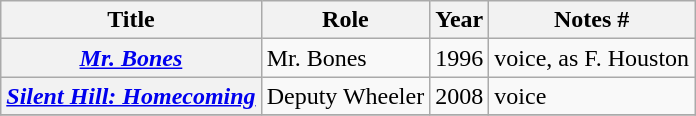<table class="wikitable plainrowheaders sortable">
<tr>
<th scope="col">Title</th>
<th scope="col">Role</th>
<th scope="col">Year</th>
<th scope="col" class="unsortable">Notes #</th>
</tr>
<tr>
<th scope="row"><em><a href='#'>Mr. Bones</a></em></th>
<td>Mr. Bones</td>
<td>1996</td>
<td>voice, as F. Houston</td>
</tr>
<tr>
<th scope="row"><em><a href='#'>Silent Hill: Homecoming</a></em></th>
<td>Deputy Wheeler</td>
<td>2008</td>
<td>voice</td>
</tr>
<tr>
</tr>
</table>
